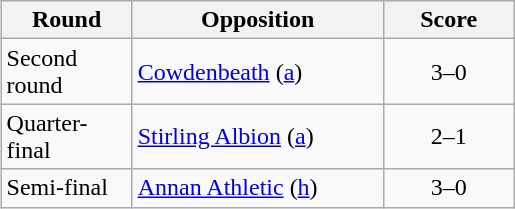<table class="wikitable" style="text-align:left;margin-left:1em;float:right">
<tr>
<th width=80>Round</th>
<th width=160>Opposition</th>
<th width=80>Score</th>
</tr>
<tr>
<td>Second round</td>
<td><a href='#'>Cowdenbeath</a> (<a href='#'>a</a>)</td>
<td align=center>3–0</td>
</tr>
<tr>
<td>Quarter-final</td>
<td><a href='#'>Stirling Albion</a> (<a href='#'>a</a>)</td>
<td align=center>2–1</td>
</tr>
<tr>
<td>Semi-final</td>
<td><a href='#'>Annan Athletic</a> (<a href='#'>h</a>)</td>
<td align=center>3–0</td>
</tr>
</table>
